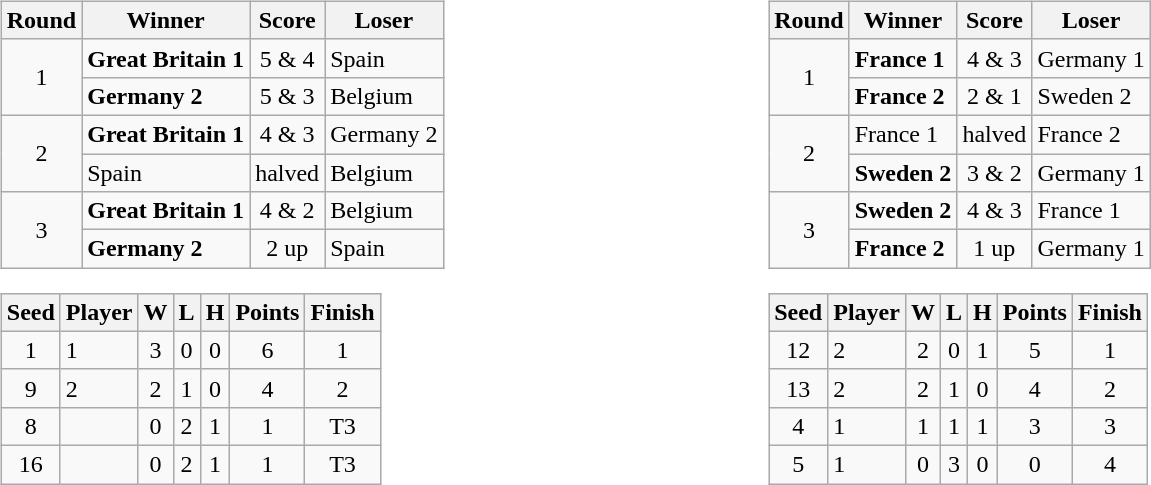<table style="width: 60em">
<tr>
<td valign=top><br><table class="wikitable">
<tr>
<th>Round</th>
<th>Winner</th>
<th>Score</th>
<th>Loser</th>
</tr>
<tr>
<td align=center rowspan=2>1</td>
<td><strong>Great Britain 1</strong></td>
<td align=center>5 & 4</td>
<td>Spain</td>
</tr>
<tr>
<td><strong>Germany 2</strong></td>
<td align=center>5 & 3</td>
<td>Belgium</td>
</tr>
<tr>
<td align=center rowspan=2>2</td>
<td><strong>Great Britain 1</strong></td>
<td align=center>4 & 3</td>
<td>Germany 2</td>
</tr>
<tr>
<td>Spain</td>
<td align=center>halved</td>
<td>Belgium</td>
</tr>
<tr>
<td align=center rowspan=2>3</td>
<td><strong>Great Britain 1</strong></td>
<td align=center>4 & 2</td>
<td>Belgium</td>
</tr>
<tr>
<td><strong>Germany 2</strong></td>
<td align=center>2 up</td>
<td>Spain</td>
</tr>
</table>
<table class="wikitable" style="text-align:center">
<tr>
<th>Seed</th>
<th>Player</th>
<th>W</th>
<th>L</th>
<th>H</th>
<th>Points</th>
<th>Finish</th>
</tr>
<tr>
<td>1</td>
<td align=left> 1</td>
<td>3</td>
<td>0</td>
<td>0</td>
<td>6</td>
<td>1</td>
</tr>
<tr>
<td>9</td>
<td align=left> 2</td>
<td>2</td>
<td>1</td>
<td>0</td>
<td>4</td>
<td>2</td>
</tr>
<tr>
<td>8</td>
<td align=left></td>
<td>0</td>
<td>2</td>
<td>1</td>
<td>1</td>
<td>T3</td>
</tr>
<tr>
<td>16</td>
<td align=left></td>
<td>0</td>
<td>2</td>
<td>1</td>
<td>1</td>
<td>T3</td>
</tr>
</table>
</td>
<td valign=top><br><table class="wikitable">
<tr>
<th>Round</th>
<th>Winner</th>
<th>Score</th>
<th>Loser</th>
</tr>
<tr>
<td align=center rowspan=2>1</td>
<td><strong>France 1</strong></td>
<td align=center>4 & 3</td>
<td>Germany 1</td>
</tr>
<tr>
<td><strong>France 2</strong></td>
<td align=center>2 & 1</td>
<td>Sweden 2</td>
</tr>
<tr>
<td align=center rowspan=2>2</td>
<td>France 1</td>
<td align=center>halved</td>
<td>France 2</td>
</tr>
<tr>
<td><strong>Sweden 2</strong></td>
<td align=center>3 & 2</td>
<td>Germany 1</td>
</tr>
<tr>
<td align=center rowspan=2>3</td>
<td><strong>Sweden 2</strong></td>
<td align=center>4 & 3</td>
<td>France 1</td>
</tr>
<tr>
<td><strong>France 2</strong></td>
<td align=center>1 up</td>
<td>Germany 1</td>
</tr>
</table>
<table class="wikitable" style="text-align:center">
<tr>
<th>Seed</th>
<th>Player</th>
<th>W</th>
<th>L</th>
<th>H</th>
<th>Points</th>
<th>Finish</th>
</tr>
<tr>
<td>12</td>
<td align=left> 2</td>
<td>2</td>
<td>0</td>
<td>1</td>
<td>5</td>
<td>1</td>
</tr>
<tr>
<td>13</td>
<td align=left> 2</td>
<td>2</td>
<td>1</td>
<td>0</td>
<td>4</td>
<td>2</td>
</tr>
<tr>
<td>4</td>
<td align=left> 1</td>
<td>1</td>
<td>1</td>
<td>1</td>
<td>3</td>
<td>3</td>
</tr>
<tr>
<td>5</td>
<td align=left> 1</td>
<td>0</td>
<td>3</td>
<td>0</td>
<td>0</td>
<td>4</td>
</tr>
</table>
</td>
</tr>
</table>
